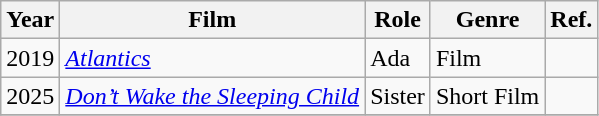<table class="wikitable">
<tr>
<th>Year</th>
<th>Film</th>
<th>Role</th>
<th>Genre</th>
<th>Ref.</th>
</tr>
<tr>
<td>2019</td>
<td><em><a href='#'>Atlantics</a></em></td>
<td>Ada</td>
<td>Film</td>
<td></td>
</tr>
<tr>
<td>2025</td>
<td><em><a href='#'>Don’t Wake the Sleeping Child</a></em></td>
<td>Sister</td>
<td>Short Film</td>
<td></td>
</tr>
<tr>
</tr>
</table>
